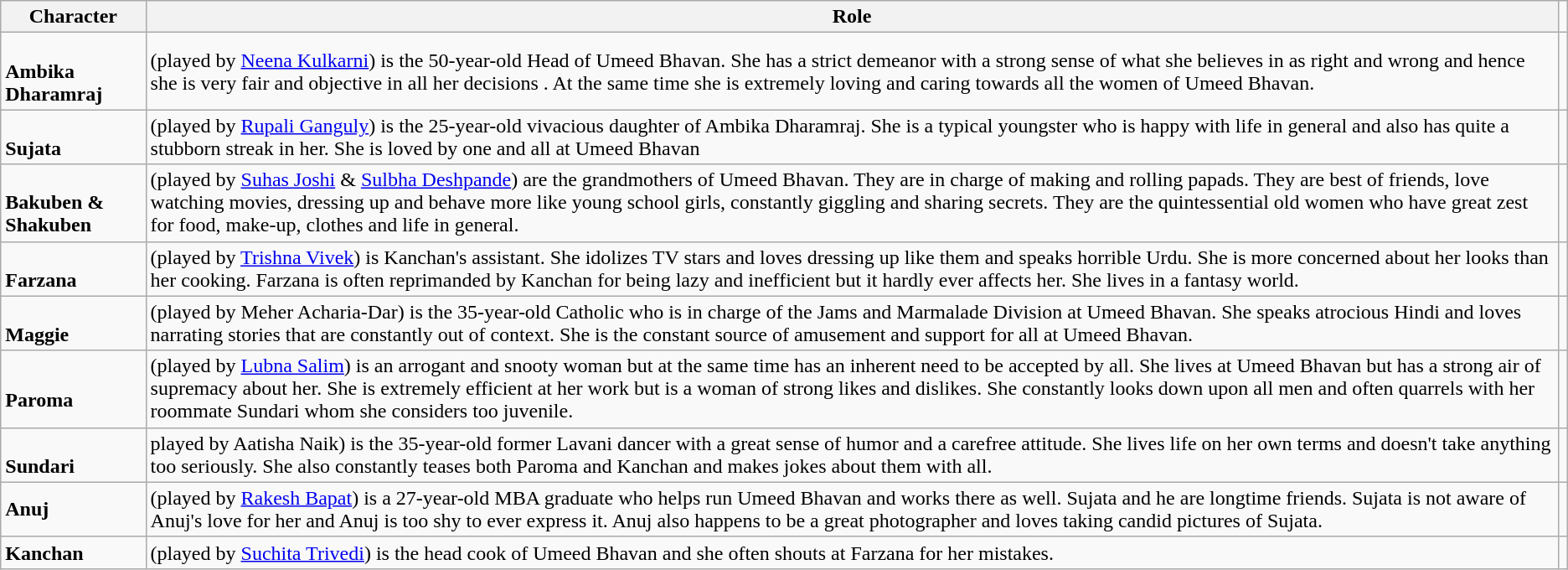<table class="wikitable">
<tr>
<th>Character</th>
<th>Role</th>
</tr>
<tr>
<td rowspan="1"><br><strong>Ambika Dharamraj</strong></td>
<td>(played by <a href='#'>Neena Kulkarni</a>) is the 50-year-old Head of Umeed Bhavan. She has a strict demeanor with a strong sense of what she believes in as right and wrong and hence she is very fair and objective in all her decisions . At the same time she is extremely loving and caring towards all the women of Umeed Bhavan.</td>
<td></td>
</tr>
<tr>
<td rowspan="1"><br><strong>Sujata</strong></td>
<td>(played by <a href='#'>Rupali Ganguly</a>) is the 25-year-old vivacious daughter of Ambika Dharamraj. She is a typical youngster who is happy with life in general and also has quite a stubborn streak in her. She is loved by one and all at Umeed Bhavan</td>
<td></td>
</tr>
<tr>
<td rowspan="1"><br><strong>Bakuben & Shakuben</strong></td>
<td>(played by <a href='#'>Suhas Joshi</a> & <a href='#'>Sulbha Deshpande</a>) are the grandmothers of Umeed Bhavan. They are in charge of making and rolling papads. They are best of friends, love watching movies, dressing up and behave more like young school girls, constantly giggling and sharing secrets. They are the quintessential old women who have great zest for food, make-up, clothes and life in general.</td>
<td></td>
</tr>
<tr>
<td rowspan="1"><br><strong>Farzana</strong></td>
<td>(played by <a href='#'>Trishna Vivek</a>) is Kanchan's assistant. She idolizes TV stars and loves dressing up like them and speaks horrible Urdu. She is more concerned about her looks than her cooking. Farzana is often reprimanded by Kanchan for being lazy and inefficient but it hardly ever affects her. She lives in a fantasy world.</td>
<td></td>
</tr>
<tr>
<td rowspan="1"><br><strong>Maggie</strong></td>
<td>(played by Meher Acharia-Dar) is the 35-year-old Catholic who is in charge of the Jams and Marmalade Division at Umeed Bhavan. She speaks atrocious Hindi and loves narrating stories that are constantly out of context. She is the constant source of amusement and support for all at Umeed Bhavan.</td>
<td></td>
</tr>
<tr>
<td rowspan="1"><br><strong>Paroma</strong></td>
<td>(played by <a href='#'>Lubna Salim</a>) is an arrogant and snooty woman but at the same time has an inherent need to be accepted by all. She lives at Umeed Bhavan but has a strong air of supremacy about her. She is extremely efficient at her work but is a woman of strong likes and dislikes. She constantly looks down upon all men and often quarrels with her roommate Sundari whom she considers too juvenile.</td>
<td></td>
</tr>
<tr>
<td rowspan="1"><br><strong>Sundari</strong></td>
<td>played by Aatisha Naik) is the 35-year-old former Lavani dancer with a great sense of humor and a carefree attitude. She lives life on her own terms and doesn't take anything too seriously. She also constantly teases both Paroma and Kanchan and makes jokes about them with all.</td>
<td></td>
</tr>
<tr>
<td rowspan="1"><strong>Anuj</strong></td>
<td>(played by <a href='#'>Rakesh Bapat</a>) is a 27-year-old MBA graduate who helps run Umeed Bhavan and works there as well. Sujata and he are longtime friends. Sujata is not aware of Anuj's love for her and Anuj is too shy to ever express it. Anuj also happens to be a great photographer and loves taking candid pictures of Sujata.</td>
<td></td>
</tr>
<tr>
<td rowspan="1"><strong>Kanchan</strong></td>
<td>(played by <a href='#'>Suchita Trivedi</a>) is the head cook of Umeed Bhavan and she often shouts at Farzana for her mistakes.</td>
</tr>
</table>
